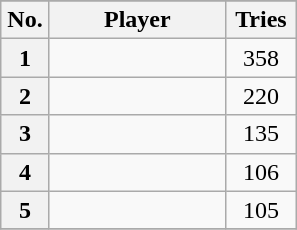<table class="wikitable sortable" style="text-align:center">
<tr>
</tr>
<tr>
<th width=25>No.</th>
<th width=110>Player</th>
<th width=40>Tries</th>
</tr>
<tr>
<th>1</th>
<td></td>
<td>358</td>
</tr>
<tr>
<th>2</th>
<td></td>
<td>220</td>
</tr>
<tr>
<th>3</th>
<td></td>
<td>135</td>
</tr>
<tr>
<th>4</th>
<td></td>
<td>106</td>
</tr>
<tr>
<th>5</th>
<td></td>
<td>105</td>
</tr>
<tr>
</tr>
</table>
